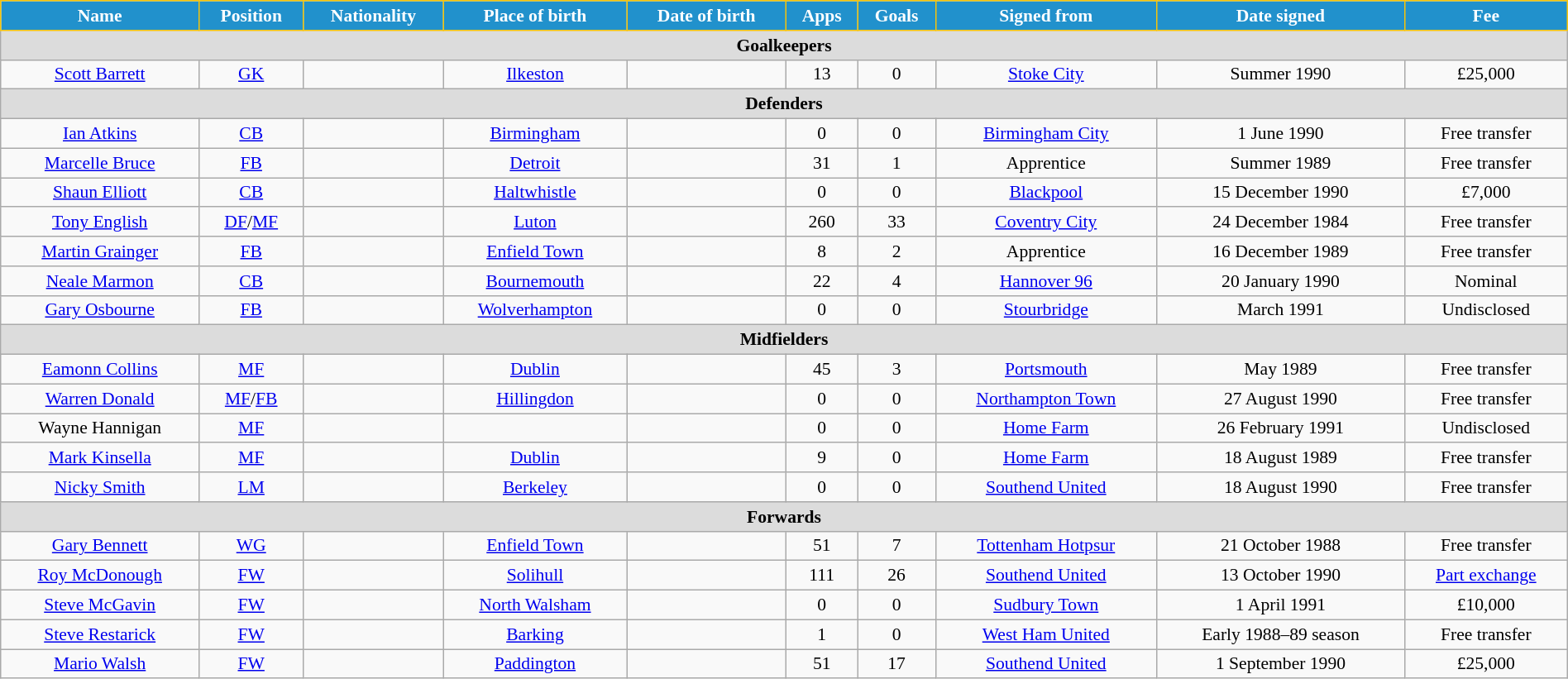<table class="wikitable" style="text-align:center; font-size:90%; width:100%;">
<tr>
<th style="background:#2191CC; color:white; border:1px solid #F7C408; text-align:center;">Name</th>
<th style="background:#2191CC; color:white; border:1px solid #F7C408; text-align:center;">Position</th>
<th style="background:#2191CC; color:white; border:1px solid #F7C408; text-align:center;">Nationality</th>
<th style="background:#2191CC; color:white; border:1px solid #F7C408; text-align:center;">Place of birth</th>
<th style="background:#2191CC; color:white; border:1px solid #F7C408; text-align:center;">Date of birth</th>
<th style="background:#2191CC; color:white; border:1px solid #F7C408; text-align:center;">Apps</th>
<th style="background:#2191CC; color:white; border:1px solid #F7C408; text-align:center;">Goals</th>
<th style="background:#2191CC; color:white; border:1px solid #F7C408; text-align:center;">Signed from</th>
<th style="background:#2191CC; color:white; border:1px solid #F7C408; text-align:center;">Date signed</th>
<th style="background:#2191CC; color:white; border:1px solid #F7C408; text-align:center;">Fee</th>
</tr>
<tr>
<th colspan="12" style="background:#dcdcdc; text-align:center;">Goalkeepers</th>
</tr>
<tr>
<td><a href='#'>Scott Barrett</a></td>
<td><a href='#'>GK</a></td>
<td></td>
<td><a href='#'>Ilkeston</a></td>
<td></td>
<td>13</td>
<td>0</td>
<td> <a href='#'>Stoke City</a></td>
<td>Summer 1990</td>
<td>£25,000</td>
</tr>
<tr>
<th colspan="12" style="background:#dcdcdc; text-align:center;">Defenders</th>
</tr>
<tr>
<td><a href='#'>Ian Atkins</a></td>
<td><a href='#'>CB</a></td>
<td></td>
<td><a href='#'>Birmingham</a></td>
<td></td>
<td>0</td>
<td>0</td>
<td> <a href='#'>Birmingham City</a></td>
<td>1 June 1990</td>
<td>Free transfer</td>
</tr>
<tr>
<td><a href='#'>Marcelle Bruce</a></td>
<td><a href='#'>FB</a></td>
<td></td>
<td><a href='#'>Detroit</a></td>
<td></td>
<td>31</td>
<td>1</td>
<td>Apprentice</td>
<td>Summer 1989</td>
<td>Free transfer</td>
</tr>
<tr>
<td><a href='#'>Shaun Elliott</a></td>
<td><a href='#'>CB</a></td>
<td></td>
<td><a href='#'>Haltwhistle</a></td>
<td></td>
<td>0</td>
<td>0</td>
<td> <a href='#'>Blackpool</a></td>
<td>15 December 1990</td>
<td>£7,000</td>
</tr>
<tr>
<td><a href='#'>Tony English</a></td>
<td><a href='#'>DF</a>/<a href='#'>MF</a></td>
<td></td>
<td><a href='#'>Luton</a></td>
<td></td>
<td>260</td>
<td>33</td>
<td> <a href='#'>Coventry City</a></td>
<td>24 December 1984</td>
<td>Free transfer</td>
</tr>
<tr>
<td><a href='#'>Martin Grainger</a></td>
<td><a href='#'>FB</a></td>
<td></td>
<td><a href='#'>Enfield Town</a></td>
<td></td>
<td>8</td>
<td>2</td>
<td>Apprentice</td>
<td>16 December 1989</td>
<td>Free transfer</td>
</tr>
<tr>
<td><a href='#'>Neale Marmon</a></td>
<td><a href='#'>CB</a></td>
<td></td>
<td><a href='#'>Bournemouth</a></td>
<td></td>
<td>22</td>
<td>4</td>
<td> <a href='#'>Hannover 96</a></td>
<td>20 January 1990</td>
<td>Nominal</td>
</tr>
<tr>
<td><a href='#'>Gary Osbourne</a></td>
<td><a href='#'>FB</a></td>
<td></td>
<td><a href='#'>Wolverhampton</a></td>
<td></td>
<td>0</td>
<td>0</td>
<td> <a href='#'>Stourbridge</a></td>
<td>March 1991</td>
<td>Undisclosed</td>
</tr>
<tr>
<th colspan="12" style="background:#dcdcdc; text-align:center;">Midfielders</th>
</tr>
<tr>
<td><a href='#'>Eamonn Collins</a></td>
<td><a href='#'>MF</a></td>
<td></td>
<td><a href='#'>Dublin</a></td>
<td></td>
<td>45</td>
<td>3</td>
<td> <a href='#'>Portsmouth</a></td>
<td>May 1989</td>
<td>Free transfer</td>
</tr>
<tr>
<td><a href='#'>Warren Donald</a></td>
<td><a href='#'>MF</a>/<a href='#'>FB</a></td>
<td></td>
<td><a href='#'>Hillingdon</a></td>
<td></td>
<td>0</td>
<td>0</td>
<td> <a href='#'>Northampton Town</a></td>
<td>27 August 1990</td>
<td>Free transfer</td>
</tr>
<tr>
<td>Wayne Hannigan</td>
<td><a href='#'>MF</a></td>
<td></td>
<td></td>
<td></td>
<td>0</td>
<td>0</td>
<td> <a href='#'>Home Farm</a></td>
<td>26 February 1991</td>
<td>Undisclosed</td>
</tr>
<tr>
<td><a href='#'>Mark Kinsella</a></td>
<td><a href='#'>MF</a></td>
<td></td>
<td><a href='#'>Dublin</a></td>
<td></td>
<td>9</td>
<td>0</td>
<td> <a href='#'>Home Farm</a></td>
<td>18 August 1989</td>
<td>Free transfer</td>
</tr>
<tr>
<td><a href='#'>Nicky Smith</a></td>
<td><a href='#'>LM</a></td>
<td></td>
<td><a href='#'>Berkeley</a></td>
<td></td>
<td>0</td>
<td>0</td>
<td> <a href='#'>Southend United</a></td>
<td>18 August 1990</td>
<td>Free transfer</td>
</tr>
<tr>
<th colspan="12" style="background:#dcdcdc; text-align:center;">Forwards</th>
</tr>
<tr>
<td><a href='#'>Gary Bennett</a></td>
<td><a href='#'>WG</a></td>
<td></td>
<td><a href='#'>Enfield Town</a></td>
<td></td>
<td>51</td>
<td>7</td>
<td> <a href='#'>Tottenham Hotpsur</a></td>
<td>21 October 1988</td>
<td>Free transfer</td>
</tr>
<tr>
<td><a href='#'>Roy McDonough</a></td>
<td><a href='#'>FW</a></td>
<td></td>
<td><a href='#'>Solihull</a></td>
<td></td>
<td>111</td>
<td>26</td>
<td> <a href='#'>Southend United</a></td>
<td>13 October 1990</td>
<td><a href='#'>Part exchange</a></td>
</tr>
<tr>
<td><a href='#'>Steve McGavin</a></td>
<td><a href='#'>FW</a></td>
<td></td>
<td><a href='#'>North Walsham</a></td>
<td></td>
<td>0</td>
<td>0</td>
<td> <a href='#'>Sudbury Town</a></td>
<td>1 April 1991</td>
<td>£10,000</td>
</tr>
<tr>
<td><a href='#'>Steve Restarick</a></td>
<td><a href='#'>FW</a></td>
<td></td>
<td><a href='#'>Barking</a></td>
<td></td>
<td>1</td>
<td>0</td>
<td> <a href='#'>West Ham United</a></td>
<td>Early 1988–89 season</td>
<td>Free transfer</td>
</tr>
<tr>
<td><a href='#'>Mario Walsh</a></td>
<td><a href='#'>FW</a></td>
<td></td>
<td><a href='#'>Paddington</a></td>
<td></td>
<td>51</td>
<td>17</td>
<td> <a href='#'>Southend United</a></td>
<td>1 September 1990</td>
<td>£25,000</td>
</tr>
</table>
